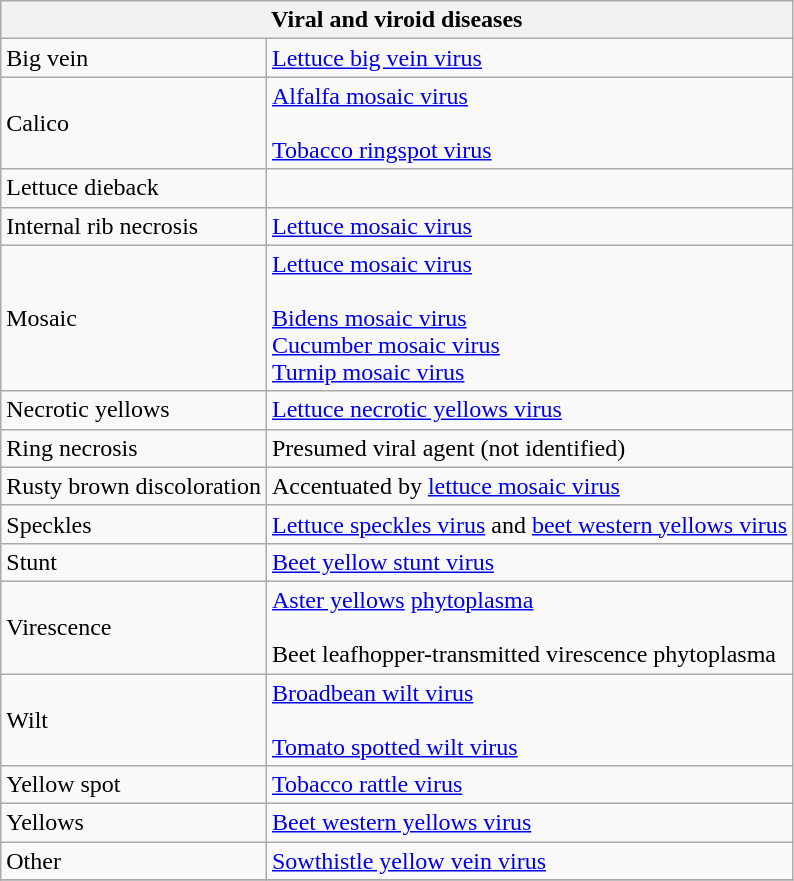<table class="wikitable" style="clear">
<tr>
<th colspan=2><strong>Viral and viroid diseases</strong><br></th>
</tr>
<tr>
<td>Big vein</td>
<td><a href='#'>Lettuce big vein virus</a></td>
</tr>
<tr>
<td>Calico</td>
<td><a href='#'>Alfalfa mosaic virus</a><br><br><a href='#'>Tobacco ringspot virus</a></td>
</tr>
<tr>
<td>Lettuce dieback</td>
<td><em></em></td>
</tr>
<tr>
<td>Internal rib necrosis <br></td>
<td><a href='#'>Lettuce mosaic virus</a></td>
</tr>
<tr>
<td>Mosaic</td>
<td><a href='#'>Lettuce mosaic virus</a> <br><br><a href='#'>Bidens mosaic virus</a> <br>
<a href='#'>Cucumber mosaic virus</a> <br>
<a href='#'>Turnip mosaic virus</a></td>
</tr>
<tr>
<td>Necrotic yellows</td>
<td><a href='#'>Lettuce necrotic yellows virus</a></td>
</tr>
<tr>
<td>Ring necrosis</td>
<td>Presumed viral agent (not identified)</td>
</tr>
<tr>
<td>Rusty brown discoloration</td>
<td>Accentuated by <a href='#'>lettuce mosaic virus</a></td>
</tr>
<tr>
<td>Speckles</td>
<td><a href='#'>Lettuce speckles virus</a> and <a href='#'>beet western yellows virus</a></td>
</tr>
<tr>
<td>Stunt</td>
<td><a href='#'>Beet yellow stunt virus</a></td>
</tr>
<tr>
<td>Virescence</td>
<td><a href='#'>Aster yellows</a> <a href='#'>phytoplasma</a> <br><br>Beet leafhopper-transmitted virescence phytoplasma</td>
</tr>
<tr>
<td>Wilt</td>
<td><a href='#'>Broadbean wilt virus</a> <br><br><a href='#'>Tomato spotted wilt virus</a></td>
</tr>
<tr>
<td>Yellow spot</td>
<td><a href='#'>Tobacco rattle virus</a></td>
</tr>
<tr>
<td>Yellows</td>
<td><a href='#'>Beet western yellows virus</a></td>
</tr>
<tr>
<td>Other</td>
<td><a href='#'>Sowthistle yellow vein virus</a></td>
</tr>
<tr>
</tr>
</table>
